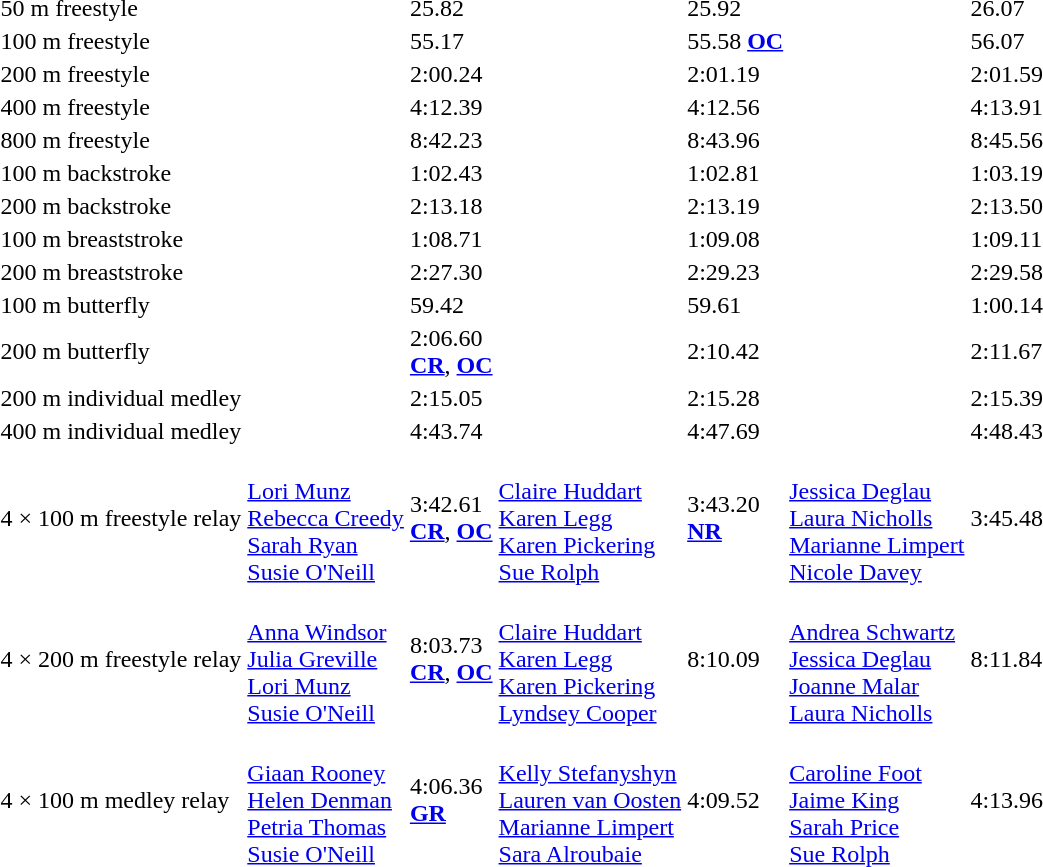<table>
<tr>
<td>50 m freestyle</td>
<td></td>
<td>25.82</td>
<td></td>
<td>25.92</td>
<td></td>
<td>26.07</td>
</tr>
<tr>
<td>100 m freestyle</td>
<td></td>
<td>55.17</td>
<td></td>
<td>55.58 <strong><a href='#'>OC</a></strong></td>
<td></td>
<td>56.07</td>
</tr>
<tr>
<td>200 m freestyle</td>
<td></td>
<td>2:00.24</td>
<td></td>
<td>2:01.19</td>
<td></td>
<td>2:01.59</td>
</tr>
<tr>
<td>400 m freestyle</td>
<td></td>
<td>4:12.39</td>
<td></td>
<td>4:12.56</td>
<td></td>
<td>4:13.91</td>
</tr>
<tr>
<td>800 m freestyle<br> </td>
<td></td>
<td>8:42.23</td>
<td></td>
<td>8:43.96</td>
<td></td>
<td>8:45.56</td>
</tr>
<tr>
<td>100 m backstroke</td>
<td></td>
<td>1:02.43</td>
<td></td>
<td>1:02.81</td>
<td></td>
<td>1:03.19</td>
</tr>
<tr>
<td>200 m backstroke</td>
<td></td>
<td>2:13.18</td>
<td></td>
<td>2:13.19</td>
<td></td>
<td>2:13.50</td>
</tr>
<tr>
<td>100 m breaststroke</td>
<td></td>
<td>1:08.71</td>
<td></td>
<td>1:09.08</td>
<td></td>
<td>1:09.11</td>
</tr>
<tr>
<td>200 m breaststroke</td>
<td></td>
<td>2:27.30</td>
<td></td>
<td>2:29.23</td>
<td></td>
<td>2:29.58</td>
</tr>
<tr>
<td>100 m butterfly</td>
<td></td>
<td>59.42</td>
<td></td>
<td>59.61</td>
<td></td>
<td>1:00.14</td>
</tr>
<tr>
<td>200 m butterfly</td>
<td></td>
<td>2:06.60<br><strong><a href='#'>CR</a></strong>, <strong><a href='#'>OC</a></strong></td>
<td></td>
<td>2:10.42</td>
<td></td>
<td>2:11.67</td>
</tr>
<tr>
<td>200 m individual medley</td>
<td></td>
<td>2:15.05</td>
<td></td>
<td>2:15.28</td>
<td></td>
<td>2:15.39</td>
</tr>
<tr>
<td>400 m individual medley</td>
<td></td>
<td>4:43.74</td>
<td></td>
<td>4:47.69</td>
<td></td>
<td>4:48.43</td>
</tr>
<tr>
<td>4 × 100 m freestyle relay</td>
<td><br><a href='#'>Lori Munz</a><br><a href='#'>Rebecca Creedy</a><br><a href='#'>Sarah Ryan</a><br><a href='#'>Susie O'Neill</a></td>
<td>3:42.61<br><strong><a href='#'>CR</a></strong>, <strong><a href='#'>OC</a></strong></td>
<td><br><a href='#'>Claire Huddart</a><br><a href='#'>Karen Legg</a><br><a href='#'>Karen Pickering</a><br><a href='#'>Sue Rolph</a></td>
<td>3:43.20<br><strong><a href='#'>NR</a></strong></td>
<td><br><a href='#'>Jessica Deglau</a><br><a href='#'>Laura Nicholls</a><br><a href='#'>Marianne Limpert</a><br><a href='#'>Nicole Davey</a></td>
<td>3:45.48</td>
</tr>
<tr>
<td>4 × 200 m freestyle relay<br> </td>
<td><br><a href='#'>Anna Windsor</a><br><a href='#'>Julia Greville</a><br><a href='#'>Lori Munz</a><br><a href='#'>Susie O'Neill</a></td>
<td>8:03.73<br><strong><a href='#'>CR</a></strong>, <strong><a href='#'>OC</a></strong></td>
<td><br><a href='#'>Claire Huddart</a><br><a href='#'>Karen Legg</a><br><a href='#'>Karen Pickering</a><br><a href='#'>Lyndsey Cooper</a></td>
<td>8:10.09</td>
<td><br><a href='#'>Andrea Schwartz</a><br><a href='#'>Jessica Deglau</a><br><a href='#'>Joanne Malar</a><br><a href='#'>Laura Nicholls</a></td>
<td>8:11.84</td>
</tr>
<tr>
<td>4 × 100 m medley relay</td>
<td><br><a href='#'>Giaan Rooney</a><br><a href='#'>Helen Denman</a><br><a href='#'>Petria Thomas</a><br><a href='#'>Susie O'Neill</a></td>
<td>4:06.36<br><strong><a href='#'>GR</a></strong></td>
<td><br><a href='#'>Kelly Stefanyshyn</a><br><a href='#'>Lauren van Oosten</a><br><a href='#'>Marianne Limpert</a><br><a href='#'>Sara Alroubaie</a></td>
<td>4:09.52</td>
<td><br><a href='#'>Caroline Foot</a><br><a href='#'>Jaime King</a><br><a href='#'>Sarah Price</a><br><a href='#'>Sue Rolph</a></td>
<td>4:13.96</td>
</tr>
</table>
